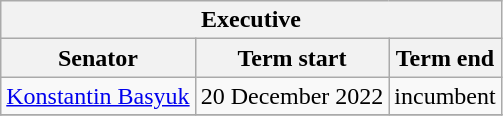<table class="wikitable sortable">
<tr>
<th colspan=3>Executive</th>
</tr>
<tr>
<th>Senator</th>
<th>Term start</th>
<th>Term end</th>
</tr>
<tr>
<td><a href='#'>Konstantin Basyuk</a></td>
<td>20 December 2022</td>
<td>incumbent</td>
</tr>
<tr>
</tr>
</table>
